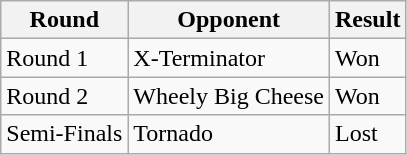<table class="wikitable">
<tr>
<th>Round</th>
<th>Opponent</th>
<th>Result</th>
</tr>
<tr>
<td>Round 1</td>
<td>X-Terminator</td>
<td>Won</td>
</tr>
<tr>
<td>Round 2</td>
<td>Wheely Big Cheese</td>
<td>Won</td>
</tr>
<tr>
<td>Semi-Finals</td>
<td>Tornado</td>
<td>Lost</td>
</tr>
</table>
